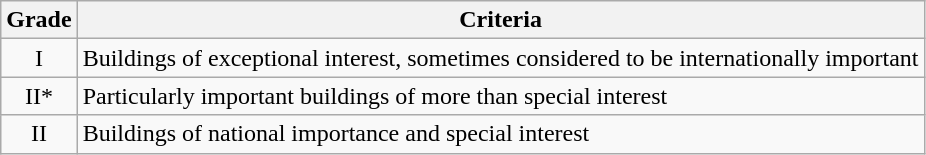<table class="wikitable">
<tr>
<th>Grade</th>
<th>Criteria</th>
</tr>
<tr>
<td align="center" >I</td>
<td>Buildings of exceptional interest, sometimes considered to be internationally important</td>
</tr>
<tr>
<td align="center" >II*</td>
<td>Particularly important buildings of more than special interest</td>
</tr>
<tr>
<td align="center" >II</td>
<td>Buildings of national importance and special interest</td>
</tr>
</table>
